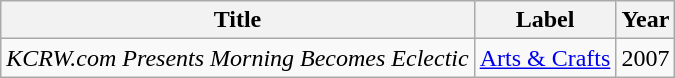<table class="wikitable">
<tr>
<th>Title</th>
<th>Label</th>
<th>Year</th>
</tr>
<tr>
<td><em>KCRW.com Presents Morning Becomes Eclectic</em></td>
<td><a href='#'>Arts & Crafts</a></td>
<td>2007</td>
</tr>
</table>
